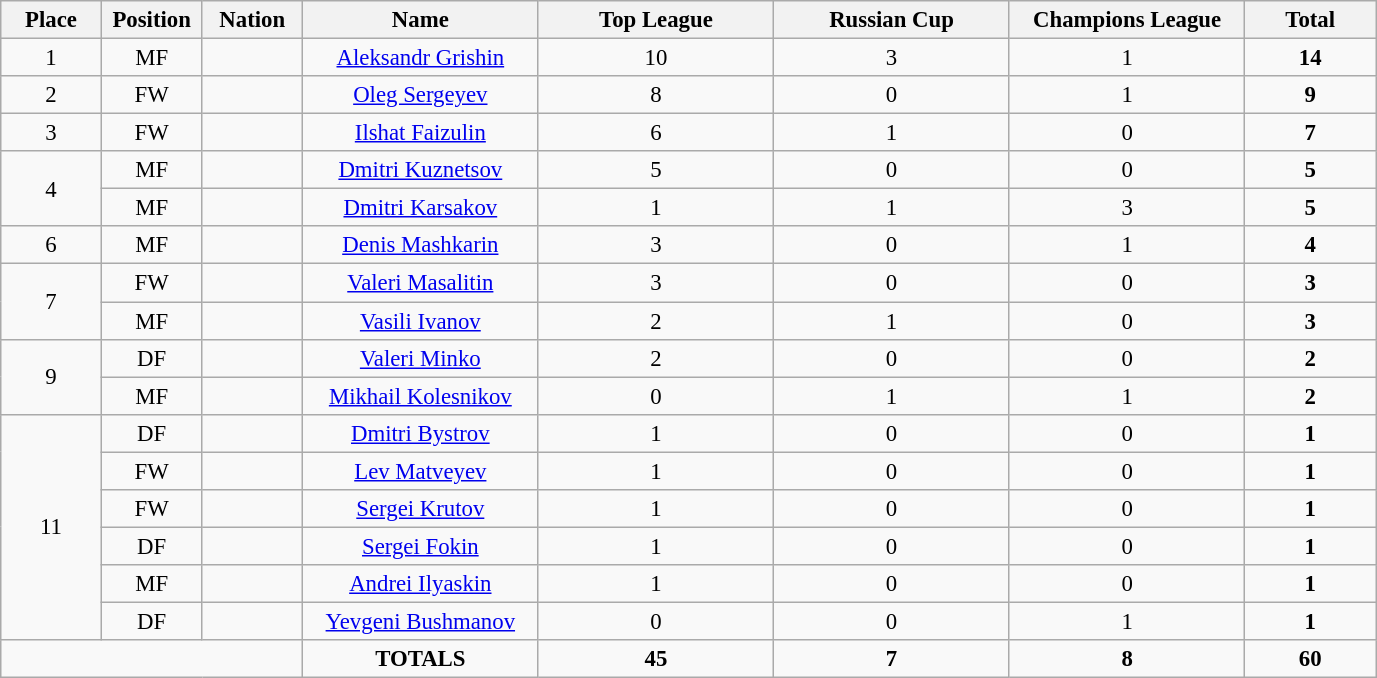<table class="wikitable" style="font-size: 95%; text-align: center;">
<tr>
<th width=60>Place</th>
<th width=60>Position</th>
<th width=60>Nation</th>
<th width=150>Name</th>
<th width=150>Top League</th>
<th width=150>Russian Cup</th>
<th width=150>Champions League</th>
<th width=80><strong>Total</strong></th>
</tr>
<tr>
<td>1</td>
<td>MF</td>
<td></td>
<td><a href='#'>Aleksandr Grishin</a></td>
<td>10</td>
<td>3</td>
<td>1</td>
<td><strong>14</strong></td>
</tr>
<tr>
<td>2</td>
<td>FW</td>
<td></td>
<td><a href='#'>Oleg Sergeyev</a></td>
<td>8</td>
<td>0</td>
<td>1</td>
<td><strong>9</strong></td>
</tr>
<tr>
<td>3</td>
<td>FW</td>
<td></td>
<td><a href='#'>Ilshat Faizulin</a></td>
<td>6</td>
<td>1</td>
<td>0</td>
<td><strong>7</strong></td>
</tr>
<tr>
<td rowspan="2">4</td>
<td>MF</td>
<td></td>
<td><a href='#'>Dmitri Kuznetsov</a></td>
<td>5</td>
<td>0</td>
<td>0</td>
<td><strong>5</strong></td>
</tr>
<tr>
<td>MF</td>
<td></td>
<td><a href='#'>Dmitri Karsakov</a></td>
<td>1</td>
<td>1</td>
<td>3</td>
<td><strong>5</strong></td>
</tr>
<tr>
<td>6</td>
<td>MF</td>
<td></td>
<td><a href='#'>Denis Mashkarin</a></td>
<td>3</td>
<td>0</td>
<td>1</td>
<td><strong>4</strong></td>
</tr>
<tr>
<td rowspan="2">7</td>
<td>FW</td>
<td></td>
<td><a href='#'>Valeri Masalitin</a></td>
<td>3</td>
<td>0</td>
<td>0</td>
<td><strong>3</strong></td>
</tr>
<tr>
<td>MF</td>
<td></td>
<td><a href='#'>Vasili Ivanov</a></td>
<td>2</td>
<td>1</td>
<td>0</td>
<td><strong>3</strong></td>
</tr>
<tr>
<td rowspan="2">9</td>
<td>DF</td>
<td></td>
<td><a href='#'>Valeri Minko</a></td>
<td>2</td>
<td>0</td>
<td>0</td>
<td><strong>2</strong></td>
</tr>
<tr>
<td>MF</td>
<td></td>
<td><a href='#'>Mikhail Kolesnikov</a></td>
<td>0</td>
<td>1</td>
<td>1</td>
<td><strong>2</strong></td>
</tr>
<tr>
<td rowspan="6">11</td>
<td>DF</td>
<td></td>
<td><a href='#'>Dmitri Bystrov</a></td>
<td>1</td>
<td>0</td>
<td>0</td>
<td><strong>1</strong></td>
</tr>
<tr>
<td>FW</td>
<td></td>
<td><a href='#'>Lev Matveyev</a></td>
<td>1</td>
<td>0</td>
<td>0</td>
<td><strong>1</strong></td>
</tr>
<tr>
<td>FW</td>
<td></td>
<td><a href='#'>Sergei Krutov</a></td>
<td>1</td>
<td>0</td>
<td>0</td>
<td><strong>1</strong></td>
</tr>
<tr>
<td>DF</td>
<td></td>
<td><a href='#'>Sergei Fokin</a></td>
<td>1</td>
<td>0</td>
<td>0</td>
<td><strong>1</strong></td>
</tr>
<tr>
<td>MF</td>
<td></td>
<td><a href='#'>Andrei Ilyaskin</a></td>
<td>1</td>
<td>0</td>
<td>0</td>
<td><strong>1</strong></td>
</tr>
<tr>
<td>DF</td>
<td></td>
<td><a href='#'>Yevgeni Bushmanov</a></td>
<td>0</td>
<td>0</td>
<td>1</td>
<td><strong>1</strong></td>
</tr>
<tr>
<td colspan="3"></td>
<td><strong>TOTALS</strong></td>
<td><strong>45</strong></td>
<td><strong>7</strong></td>
<td><strong>8</strong></td>
<td><strong>60</strong></td>
</tr>
</table>
